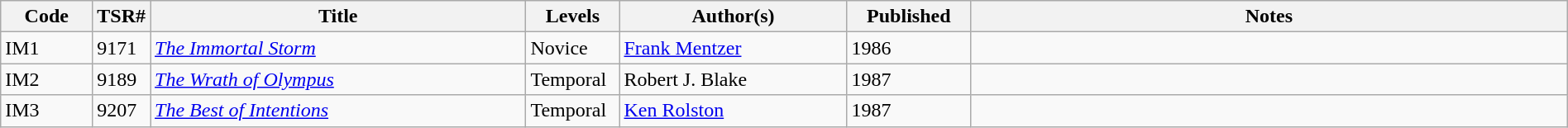<table class="wikitable" style="width: 100%">
<tr>
<th scope="col" style="width: 6%;">Code</th>
<th>TSR#</th>
<th scope="col" style="width: 25%;">Title</th>
<th scope="col" style="width: 6%;">Levels</th>
<th scope="col" style="width: 15%;">Author(s)</th>
<th scope="col" style="width: 8%;">Published</th>
<th scope="col" style="width: 40%;">Notes</th>
</tr>
<tr>
<td>IM1</td>
<td>9171</td>
<td><em><a href='#'>The Immortal Storm</a></em></td>
<td>Novice</td>
<td><a href='#'>Frank Mentzer</a></td>
<td>1986</td>
<td> </td>
</tr>
<tr>
<td>IM2</td>
<td>9189</td>
<td><em><a href='#'>The Wrath of Olympus</a></em></td>
<td>Temporal</td>
<td>Robert J. Blake</td>
<td>1987</td>
<td> </td>
</tr>
<tr>
<td>IM3</td>
<td>9207</td>
<td><em><a href='#'>The Best of Intentions</a></em></td>
<td>Temporal</td>
<td><a href='#'>Ken Rolston</a></td>
<td>1987</td>
<td> </td>
</tr>
</table>
